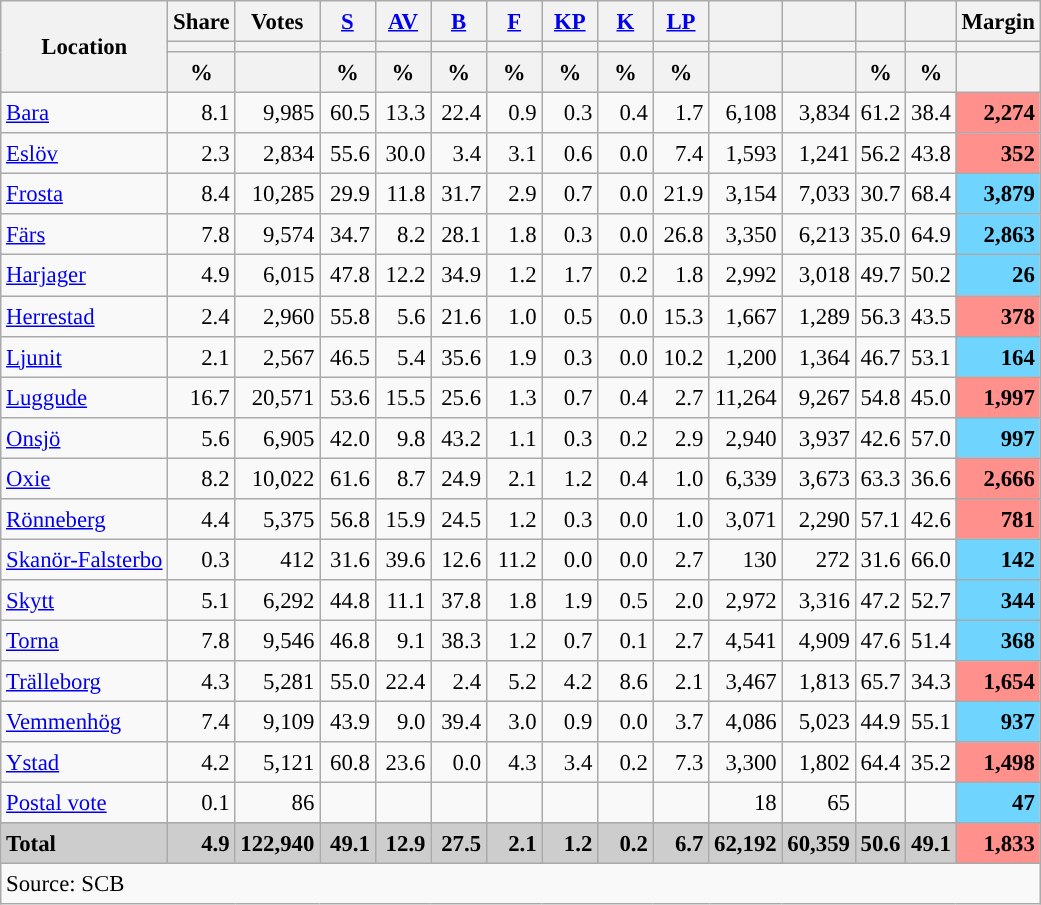<table class="wikitable sortable" style="text-align:right; font-size:95%; line-height:20px;">
<tr>
<th rowspan="3">Location</th>
<th>Share</th>
<th>Votes</th>
<th width="30px" class="unsortable"><a href='#'>S</a></th>
<th width="30px" class="unsortable"><a href='#'>AV</a></th>
<th width="30px" class="unsortable"><a href='#'>B</a></th>
<th width="30px" class="unsortable"><a href='#'>F</a></th>
<th width="30px" class="unsortable"><a href='#'>KP</a></th>
<th width="30px" class="unsortable"><a href='#'>K</a></th>
<th width="30px" class="unsortable"><a href='#'>LP</a></th>
<th></th>
<th></th>
<th></th>
<th></th>
<th>Margin</th>
</tr>
<tr>
<th></th>
<th></th>
<th style="background:"></th>
<th style="background:"></th>
<th style="background:"></th>
<th style="background:"></th>
<th style="background:"></th>
<th style="background:"></th>
<th style="background:"></th>
<th style="background:"></th>
<th style="background:"></th>
<th style="background:"></th>
<th style="background:"></th>
<th></th>
</tr>
<tr>
<th data-sort-type="number">%</th>
<th></th>
<th data-sort-type="number">%</th>
<th data-sort-type="number">%</th>
<th data-sort-type="number">%</th>
<th data-sort-type="number">%</th>
<th data-sort-type="number">%</th>
<th data-sort-type="number">%</th>
<th data-sort-type="number">%</th>
<th></th>
<th></th>
<th data-sort-type="number">%</th>
<th data-sort-type="number">%</th>
<th></th>
</tr>
<tr>
<td align=left><a href='#'>Bara</a></td>
<td>8.1</td>
<td>9,985</td>
<td>60.5</td>
<td>13.3</td>
<td>22.4</td>
<td>0.9</td>
<td>0.3</td>
<td>0.4</td>
<td>1.7</td>
<td>6,108</td>
<td>3,834</td>
<td>61.2</td>
<td>38.4</td>
<td bgcolor=#ff908c><strong>2,274</strong></td>
</tr>
<tr>
<td align=left><a href='#'>Eslöv</a></td>
<td>2.3</td>
<td>2,834</td>
<td>55.6</td>
<td>30.0</td>
<td>3.4</td>
<td>3.1</td>
<td>0.6</td>
<td>0.0</td>
<td>7.4</td>
<td>1,593</td>
<td>1,241</td>
<td>56.2</td>
<td>43.8</td>
<td bgcolor=#ff908c><strong>352</strong></td>
</tr>
<tr>
<td align=left><a href='#'>Frosta</a></td>
<td>8.4</td>
<td>10,285</td>
<td>29.9</td>
<td>11.8</td>
<td>31.7</td>
<td>2.9</td>
<td>0.7</td>
<td>0.0</td>
<td>21.9</td>
<td>3,154</td>
<td>7,033</td>
<td>30.7</td>
<td>68.4</td>
<td bgcolor=#6fd5fe><strong>3,879</strong></td>
</tr>
<tr>
<td align=left><a href='#'>Färs</a></td>
<td>7.8</td>
<td>9,574</td>
<td>34.7</td>
<td>8.2</td>
<td>28.1</td>
<td>1.8</td>
<td>0.3</td>
<td>0.0</td>
<td>26.8</td>
<td>3,350</td>
<td>6,213</td>
<td>35.0</td>
<td>64.9</td>
<td bgcolor=#6fd5fe><strong>2,863</strong></td>
</tr>
<tr>
<td align=left><a href='#'>Harjager</a></td>
<td>4.9</td>
<td>6,015</td>
<td>47.8</td>
<td>12.2</td>
<td>34.9</td>
<td>1.2</td>
<td>1.7</td>
<td>0.2</td>
<td>1.8</td>
<td>2,992</td>
<td>3,018</td>
<td>49.7</td>
<td>50.2</td>
<td bgcolor=#6fd5fe><strong>26</strong></td>
</tr>
<tr>
<td align=left><a href='#'>Herrestad</a></td>
<td>2.4</td>
<td>2,960</td>
<td>55.8</td>
<td>5.6</td>
<td>21.6</td>
<td>1.0</td>
<td>0.5</td>
<td>0.0</td>
<td>15.3</td>
<td>1,667</td>
<td>1,289</td>
<td>56.3</td>
<td>43.5</td>
<td bgcolor=#ff908c><strong>378</strong></td>
</tr>
<tr>
<td align=left><a href='#'>Ljunit</a></td>
<td>2.1</td>
<td>2,567</td>
<td>46.5</td>
<td>5.4</td>
<td>35.6</td>
<td>1.9</td>
<td>0.3</td>
<td>0.0</td>
<td>10.2</td>
<td>1,200</td>
<td>1,364</td>
<td>46.7</td>
<td>53.1</td>
<td bgcolor=#6fd5fe><strong>164</strong></td>
</tr>
<tr>
<td align=left><a href='#'>Luggude</a></td>
<td>16.7</td>
<td>20,571</td>
<td>53.6</td>
<td>15.5</td>
<td>25.6</td>
<td>1.3</td>
<td>0.7</td>
<td>0.4</td>
<td>2.7</td>
<td>11,264</td>
<td>9,267</td>
<td>54.8</td>
<td>45.0</td>
<td bgcolor=#ff908c><strong>1,997</strong></td>
</tr>
<tr>
<td align=left><a href='#'>Onsjö</a></td>
<td>5.6</td>
<td>6,905</td>
<td>42.0</td>
<td>9.8</td>
<td>43.2</td>
<td>1.1</td>
<td>0.3</td>
<td>0.2</td>
<td>2.9</td>
<td>2,940</td>
<td>3,937</td>
<td>42.6</td>
<td>57.0</td>
<td bgcolor=#6fd5fe><strong>997</strong></td>
</tr>
<tr>
<td align=left><a href='#'>Oxie</a></td>
<td>8.2</td>
<td>10,022</td>
<td>61.6</td>
<td>8.7</td>
<td>24.9</td>
<td>2.1</td>
<td>1.2</td>
<td>0.4</td>
<td>1.0</td>
<td>6,339</td>
<td>3,673</td>
<td>63.3</td>
<td>36.6</td>
<td bgcolor=#ff908c><strong>2,666</strong></td>
</tr>
<tr>
<td align=left><a href='#'>Rönneberg</a></td>
<td>4.4</td>
<td>5,375</td>
<td>56.8</td>
<td>15.9</td>
<td>24.5</td>
<td>1.2</td>
<td>0.3</td>
<td>0.0</td>
<td>1.0</td>
<td>3,071</td>
<td>2,290</td>
<td>57.1</td>
<td>42.6</td>
<td bgcolor=#ff908c><strong>781</strong></td>
</tr>
<tr>
<td align=left><a href='#'>Skanör-Falsterbo</a></td>
<td>0.3</td>
<td>412</td>
<td>31.6</td>
<td>39.6</td>
<td>12.6</td>
<td>11.2</td>
<td>0.0</td>
<td>0.0</td>
<td>2.7</td>
<td>130</td>
<td>272</td>
<td>31.6</td>
<td>66.0</td>
<td bgcolor=#6fd5fe><strong>142</strong></td>
</tr>
<tr>
<td align=left><a href='#'>Skytt</a></td>
<td>5.1</td>
<td>6,292</td>
<td>44.8</td>
<td>11.1</td>
<td>37.8</td>
<td>1.8</td>
<td>1.9</td>
<td>0.5</td>
<td>2.0</td>
<td>2,972</td>
<td>3,316</td>
<td>47.2</td>
<td>52.7</td>
<td bgcolor=#6fd5fe><strong>344</strong></td>
</tr>
<tr>
<td align=left><a href='#'>Torna</a></td>
<td>7.8</td>
<td>9,546</td>
<td>46.8</td>
<td>9.1</td>
<td>38.3</td>
<td>1.2</td>
<td>0.7</td>
<td>0.1</td>
<td>2.7</td>
<td>4,541</td>
<td>4,909</td>
<td>47.6</td>
<td>51.4</td>
<td bgcolor=#6fd5fe><strong>368</strong></td>
</tr>
<tr>
<td align=left><a href='#'>Trälleborg</a></td>
<td>4.3</td>
<td>5,281</td>
<td>55.0</td>
<td>22.4</td>
<td>2.4</td>
<td>5.2</td>
<td>4.2</td>
<td>8.6</td>
<td>2.1</td>
<td>3,467</td>
<td>1,813</td>
<td>65.7</td>
<td>34.3</td>
<td bgcolor=#ff908c><strong>1,654</strong></td>
</tr>
<tr>
<td align=left><a href='#'>Vemmenhög</a></td>
<td>7.4</td>
<td>9,109</td>
<td>43.9</td>
<td>9.0</td>
<td>39.4</td>
<td>3.0</td>
<td>0.9</td>
<td>0.0</td>
<td>3.7</td>
<td>4,086</td>
<td>5,023</td>
<td>44.9</td>
<td>55.1</td>
<td bgcolor=#6fd5fe><strong>937</strong></td>
</tr>
<tr>
<td align=left><a href='#'>Ystad</a></td>
<td>4.2</td>
<td>5,121</td>
<td>60.8</td>
<td>23.6</td>
<td>0.0</td>
<td>4.3</td>
<td>3.4</td>
<td>0.2</td>
<td>7.3</td>
<td>3,300</td>
<td>1,802</td>
<td>64.4</td>
<td>35.2</td>
<td bgcolor=#ff908c><strong>1,498</strong></td>
</tr>
<tr>
<td align=left><a href='#'>Postal vote</a></td>
<td>0.1</td>
<td>86</td>
<td></td>
<td></td>
<td></td>
<td></td>
<td></td>
<td></td>
<td></td>
<td>18</td>
<td>65</td>
<td></td>
<td></td>
<td bgcolor=#6fd5fe><strong>47</strong></td>
</tr>
<tr>
</tr>
<tr style="background:#CDCDCD;">
<td align=left><strong>Total</strong></td>
<td><strong>4.9</strong></td>
<td><strong>122,940</strong></td>
<td><strong>49.1</strong></td>
<td><strong>12.9</strong></td>
<td><strong>27.5</strong></td>
<td><strong>2.1</strong></td>
<td><strong>1.2</strong></td>
<td><strong>0.2</strong></td>
<td><strong>6.7</strong></td>
<td><strong>62,192</strong></td>
<td><strong>60,359</strong></td>
<td><strong>50.6</strong></td>
<td><strong>49.1</strong></td>
<td bgcolor=#ff908c><strong>1,833</strong></td>
</tr>
<tr>
<td align=left colspan=15>Source: SCB </td>
</tr>
</table>
